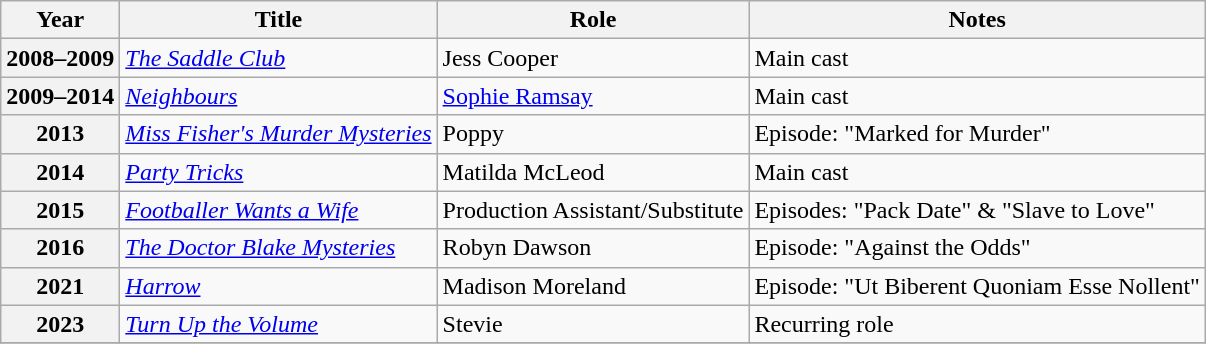<table class="wikitable sortable plainrowheaders">
<tr>
<th scope="col">Year</th>
<th scope="col">Title</th>
<th scope="col">Role</th>
<th scope="col" class="unsortable">Notes</th>
</tr>
<tr>
<th scope="row">2008–2009</th>
<td><em><a href='#'>The Saddle Club</a></em></td>
<td>Jess Cooper</td>
<td>Main cast</td>
</tr>
<tr>
<th scope="row">2009–2014</th>
<td><em><a href='#'>Neighbours</a></em></td>
<td><a href='#'>Sophie Ramsay</a></td>
<td>Main cast</td>
</tr>
<tr>
<th scope="row">2013</th>
<td><em><a href='#'>Miss Fisher's Murder Mysteries</a></em></td>
<td>Poppy</td>
<td>Episode: "Marked for Murder"</td>
</tr>
<tr>
<th scope="row">2014</th>
<td><em><a href='#'>Party Tricks</a></em></td>
<td>Matilda McLeod</td>
<td>Main cast</td>
</tr>
<tr>
<th scope="row">2015</th>
<td><em><a href='#'>Footballer Wants a Wife</a></em></td>
<td>Production Assistant/Substitute</td>
<td>Episodes: "Pack Date" & "Slave to Love"</td>
</tr>
<tr>
<th scope="row">2016</th>
<td><em><a href='#'>The Doctor Blake Mysteries</a></em></td>
<td>Robyn Dawson</td>
<td>Episode: "Against the Odds"</td>
</tr>
<tr>
<th scope="row">2021</th>
<td><em><a href='#'>Harrow</a></em></td>
<td>Madison Moreland</td>
<td>Episode: "Ut Biberent Quoniam Esse Nollent"</td>
</tr>
<tr>
<th scope="row">2023</th>
<td><em><a href='#'>Turn Up the Volume</a></em></td>
<td>Stevie</td>
<td>Recurring role</td>
</tr>
<tr>
</tr>
</table>
